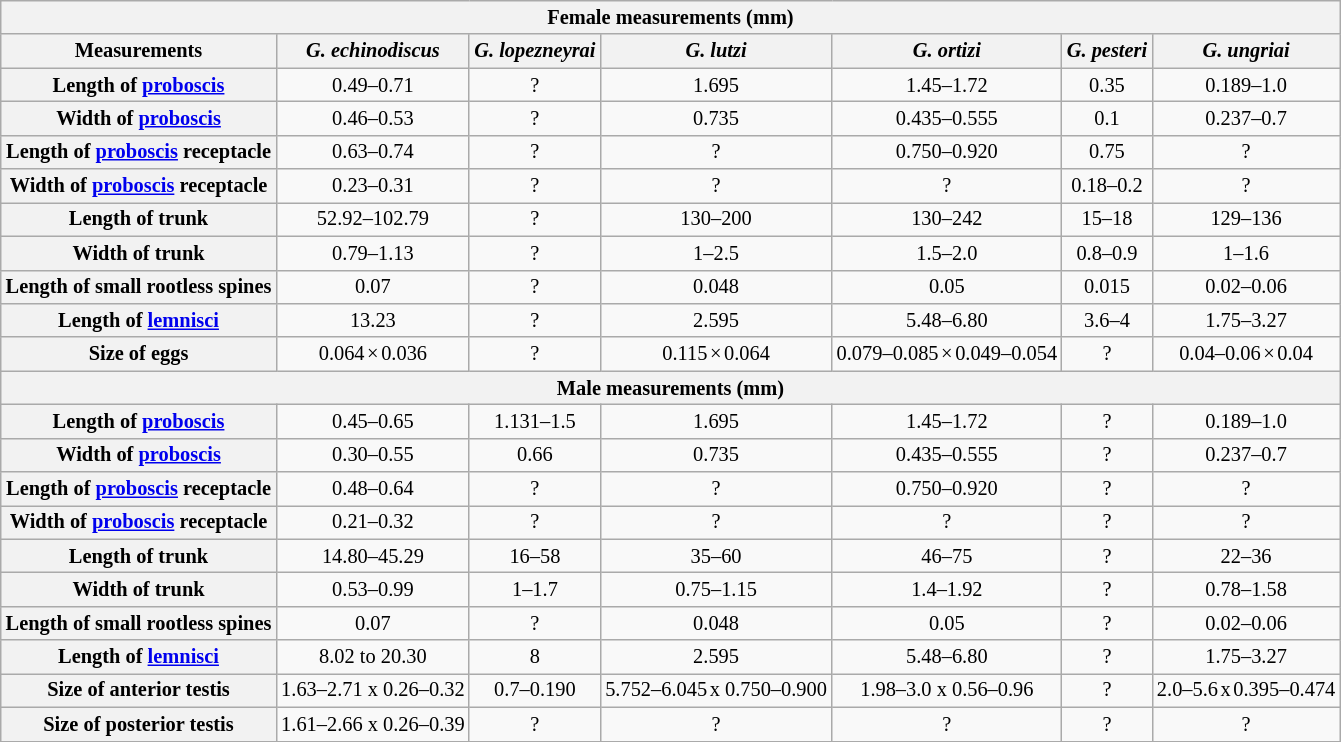<table class="wikitable" style="text-align: center; font-size: 85%;">
<tr>
<th colspan="7">Female measurements (mm)</th>
</tr>
<tr>
<th>Measurements</th>
<th><em>G. echinodiscus</em></th>
<th><em>G. lopezneyrai</em></th>
<th><em>G. lutzi</em></th>
<th><em>G. ortizi</em></th>
<th><em>G. pesteri</em></th>
<th><em>G. ungriai</em></th>
</tr>
<tr>
<th scope="row">Length of <a href='#'>proboscis</a></th>
<td>0.49–0.71</td>
<td>?</td>
<td>1.695</td>
<td>1.45–1.72</td>
<td>0.35</td>
<td>0.189–1.0</td>
</tr>
<tr>
<th scope="row">Width of <a href='#'>proboscis</a></th>
<td>0.46–0.53</td>
<td>?</td>
<td>0.735</td>
<td>0.435–0.555</td>
<td>0.1</td>
<td>0.237–0.7</td>
</tr>
<tr>
<th scope="row">Length of <a href='#'>proboscis</a> receptacle</th>
<td>0.63–0.74</td>
<td>?</td>
<td>?</td>
<td>0.750–0.920</td>
<td>0.75</td>
<td>?</td>
</tr>
<tr>
<th scope="row">Width of <a href='#'>proboscis</a> receptacle</th>
<td>0.23–0.31</td>
<td>?</td>
<td>?</td>
<td>?</td>
<td>0.18–0.2</td>
<td>?</td>
</tr>
<tr>
<th scope="row">Length of trunk</th>
<td>52.92–102.79</td>
<td>?</td>
<td>130–200</td>
<td>130–242</td>
<td>15–18</td>
<td>129–136</td>
</tr>
<tr>
<th scope="row">Width of trunk</th>
<td>0.79–1.13</td>
<td>?</td>
<td>1–2.5</td>
<td>1.5–2.0</td>
<td>0.8–0.9</td>
<td>1–1.6</td>
</tr>
<tr>
<th scope="row">Length of small rootless spines</th>
<td>0.07</td>
<td>?</td>
<td>0.048</td>
<td>0.05</td>
<td>0.015</td>
<td>0.02–0.06</td>
</tr>
<tr>
<th scope="row">Length of <a href='#'>lemnisci</a></th>
<td>13.23</td>
<td>?</td>
<td>2.595</td>
<td>5.48–6.80</td>
<td>3.6–4</td>
<td>1.75–3.27</td>
</tr>
<tr>
<th scope="row">Size of eggs</th>
<td>0.064 × 0.036</td>
<td>?</td>
<td>0.115 × 0.064</td>
<td>0.079–0.085 × 0.049–0.054</td>
<td>?</td>
<td>0.04–0.06 × 0.04</td>
</tr>
<tr>
<th colspan="7">Male measurements (mm)</th>
</tr>
<tr>
<th scope="row">Length of <a href='#'>proboscis</a></th>
<td>0.45–0.65</td>
<td>1.131–1.5</td>
<td>1.695</td>
<td>1.45–1.72</td>
<td>?</td>
<td>0.189–1.0</td>
</tr>
<tr>
<th scope="row">Width of <a href='#'>proboscis</a></th>
<td>0.30–0.55</td>
<td>0.66</td>
<td>0.735</td>
<td>0.435–0.555</td>
<td>?</td>
<td>0.237–0.7</td>
</tr>
<tr>
<th scope="row">Length of <a href='#'>proboscis</a> receptacle</th>
<td>0.48–0.64</td>
<td>?</td>
<td>?</td>
<td>0.750–0.920</td>
<td>?</td>
<td>?</td>
</tr>
<tr>
<th scope="row">Width of <a href='#'>proboscis</a> receptacle</th>
<td>0.21–0.32</td>
<td>?</td>
<td>?</td>
<td>?</td>
<td>?</td>
<td>?</td>
</tr>
<tr>
<th scope="row">Length of trunk</th>
<td>14.80–45.29</td>
<td>16–58</td>
<td>35–60</td>
<td>46–75</td>
<td>?</td>
<td>22–36</td>
</tr>
<tr>
<th scope="row">Width of trunk</th>
<td>0.53–0.99</td>
<td>1–1.7</td>
<td>0.75–1.15</td>
<td>1.4–1.92</td>
<td>?</td>
<td>0.78–1.58</td>
</tr>
<tr>
<th scope="row">Length of small rootless spines</th>
<td>0.07</td>
<td>?</td>
<td>0.048</td>
<td>0.05</td>
<td>?</td>
<td>0.02–0.06</td>
</tr>
<tr>
<th scope="row">Length of <a href='#'>lemnisci</a></th>
<td>8.02 to 20.30</td>
<td>8</td>
<td>2.595</td>
<td>5.48–6.80</td>
<td>?</td>
<td>1.75–3.27</td>
</tr>
<tr>
<th scope="row">Size of anterior testis</th>
<td>1.63–2.71 x 0.26–0.32</td>
<td>0.7–0.190</td>
<td>5.752–6.045 x 0.750–0.900</td>
<td>1.98–3.0 x 0.56–0.96</td>
<td>?</td>
<td>2.0–5.6 x 0.395–0.474</td>
</tr>
<tr>
<th scope="row">Size of posterior testis</th>
<td>1.61–2.66 x 0.26–0.39</td>
<td>?</td>
<td>?</td>
<td>?</td>
<td>?</td>
<td>?</td>
</tr>
<tr>
</tr>
</table>
